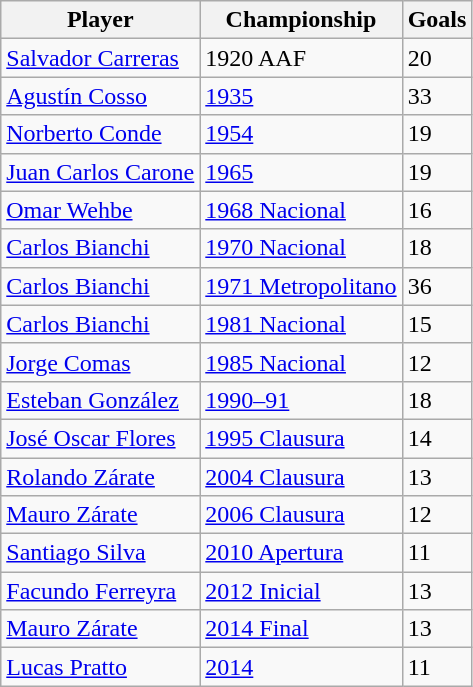<table align=center class="wikitable sortable">
<tr>
<th>Player</th>
<th>Championship</th>
<th>Goals</th>
</tr>
<tr>
<td><a href='#'>Salvador Carreras</a></td>
<td>1920 AAF</td>
<td>20</td>
</tr>
<tr>
<td><a href='#'>Agustín Cosso</a></td>
<td><a href='#'>1935</a></td>
<td>33</td>
</tr>
<tr>
<td><a href='#'>Norberto Conde</a></td>
<td><a href='#'>1954</a></td>
<td>19</td>
</tr>
<tr>
<td><a href='#'>Juan Carlos Carone</a></td>
<td><a href='#'>1965</a></td>
<td>19</td>
</tr>
<tr>
<td><a href='#'>Omar Wehbe</a></td>
<td><a href='#'>1968 Nacional</a></td>
<td>16</td>
</tr>
<tr>
<td><a href='#'>Carlos Bianchi</a></td>
<td><a href='#'>1970 Nacional</a></td>
<td>18</td>
</tr>
<tr>
<td><a href='#'>Carlos Bianchi</a></td>
<td><a href='#'>1971 Metropolitano</a></td>
<td>36</td>
</tr>
<tr>
<td><a href='#'>Carlos Bianchi</a></td>
<td><a href='#'>1981 Nacional</a></td>
<td>15</td>
</tr>
<tr>
<td><a href='#'>Jorge Comas</a></td>
<td><a href='#'>1985 Nacional</a></td>
<td>12</td>
</tr>
<tr>
<td><a href='#'>Esteban González</a></td>
<td><a href='#'>1990–91</a></td>
<td>18</td>
</tr>
<tr>
<td><a href='#'>José Oscar Flores</a></td>
<td><a href='#'>1995 Clausura</a></td>
<td>14</td>
</tr>
<tr>
<td><a href='#'>Rolando Zárate</a></td>
<td><a href='#'>2004 Clausura</a></td>
<td>13</td>
</tr>
<tr>
<td><a href='#'>Mauro Zárate</a></td>
<td><a href='#'>2006 Clausura</a></td>
<td>12</td>
</tr>
<tr>
<td><a href='#'>Santiago Silva</a></td>
<td><a href='#'>2010 Apertura</a></td>
<td>11</td>
</tr>
<tr>
<td><a href='#'>Facundo Ferreyra</a></td>
<td><a href='#'>2012 Inicial</a></td>
<td>13</td>
</tr>
<tr>
<td><a href='#'>Mauro Zárate</a></td>
<td><a href='#'>2014 Final</a></td>
<td>13</td>
</tr>
<tr>
<td><a href='#'>Lucas Pratto</a></td>
<td><a href='#'>2014</a></td>
<td>11</td>
</tr>
</table>
